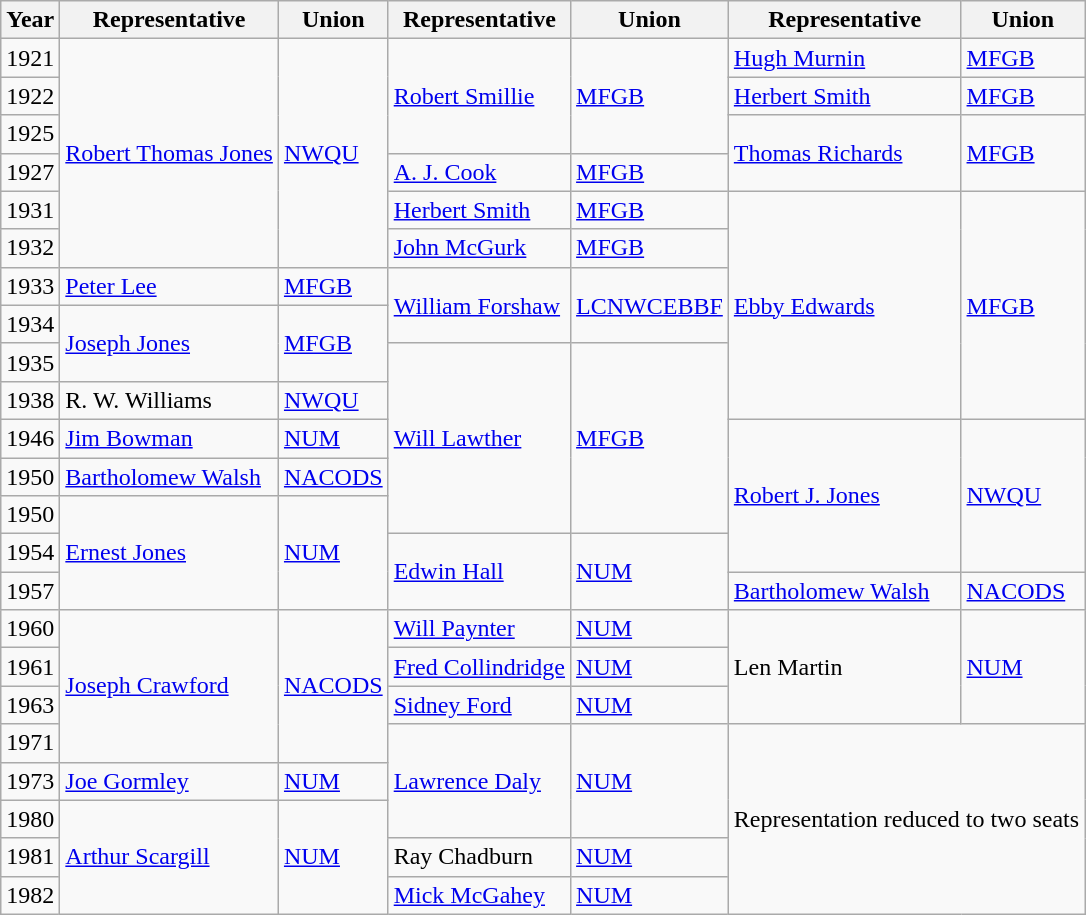<table class="wikitable">
<tr>
<th>Year</th>
<th>Representative</th>
<th>Union</th>
<th>Representative</th>
<th>Union</th>
<th>Representative</th>
<th>Union</th>
</tr>
<tr>
<td>1921</td>
<td rowspan=6><a href='#'>Robert Thomas Jones</a></td>
<td rowspan=6><a href='#'>NWQU</a></td>
<td rowspan=3><a href='#'>Robert Smillie</a></td>
<td rowspan=3><a href='#'>MFGB</a></td>
<td><a href='#'>Hugh Murnin</a></td>
<td><a href='#'>MFGB</a></td>
</tr>
<tr>
<td>1922</td>
<td><a href='#'>Herbert Smith</a></td>
<td><a href='#'>MFGB</a></td>
</tr>
<tr>
<td>1925</td>
<td rowspan=2><a href='#'>Thomas Richards</a></td>
<td rowspan=2><a href='#'>MFGB</a></td>
</tr>
<tr>
<td>1927</td>
<td><a href='#'>A. J. Cook</a></td>
<td><a href='#'>MFGB</a></td>
</tr>
<tr>
<td>1931</td>
<td><a href='#'>Herbert Smith</a></td>
<td><a href='#'>MFGB</a></td>
<td rowspan=6><a href='#'>Ebby Edwards</a></td>
<td rowspan=6><a href='#'>MFGB</a></td>
</tr>
<tr>
<td>1932</td>
<td><a href='#'>John McGurk</a></td>
<td><a href='#'>MFGB</a></td>
</tr>
<tr>
<td>1933</td>
<td><a href='#'>Peter Lee</a></td>
<td><a href='#'>MFGB</a></td>
<td rowspan=2><a href='#'>William Forshaw</a></td>
<td rowspan=2><a href='#'>LCNWCEBBF</a></td>
</tr>
<tr>
<td>1934</td>
<td rowspan=2><a href='#'>Joseph Jones</a></td>
<td rowspan=2><a href='#'>MFGB</a></td>
</tr>
<tr>
<td>1935</td>
<td rowspan=5><a href='#'>Will Lawther</a></td>
<td rowspan=5><a href='#'>MFGB</a></td>
</tr>
<tr>
<td>1938</td>
<td>R. W. Williams</td>
<td><a href='#'>NWQU</a></td>
</tr>
<tr>
<td>1946</td>
<td><a href='#'>Jim Bowman</a></td>
<td><a href='#'>NUM</a></td>
<td rowspan=4><a href='#'>Robert J. Jones</a></td>
<td rowspan=4><a href='#'>NWQU</a></td>
</tr>
<tr>
<td>1950</td>
<td><a href='#'>Bartholomew Walsh</a></td>
<td><a href='#'>NACODS</a></td>
</tr>
<tr>
<td>1950</td>
<td rowspan=3><a href='#'>Ernest Jones</a></td>
<td rowspan=3><a href='#'>NUM</a></td>
</tr>
<tr>
<td>1954</td>
<td rowspan=2><a href='#'>Edwin Hall</a></td>
<td rowspan=2><a href='#'>NUM</a></td>
</tr>
<tr>
<td>1957</td>
<td><a href='#'>Bartholomew Walsh</a></td>
<td><a href='#'>NACODS</a></td>
</tr>
<tr>
<td>1960</td>
<td rowspan=4><a href='#'>Joseph Crawford</a></td>
<td rowspan=4><a href='#'>NACODS</a></td>
<td><a href='#'>Will Paynter</a></td>
<td><a href='#'>NUM</a></td>
<td rowspan=3>Len Martin</td>
<td rowspan=3><a href='#'>NUM</a></td>
</tr>
<tr>
<td>1961</td>
<td><a href='#'>Fred Collindridge</a></td>
<td><a href='#'>NUM</a></td>
</tr>
<tr>
<td>1963</td>
<td><a href='#'>Sidney Ford</a></td>
<td><a href='#'>NUM</a></td>
</tr>
<tr>
<td>1971</td>
<td rowspan=3><a href='#'>Lawrence Daly</a></td>
<td rowspan=3><a href='#'>NUM</a></td>
<td rowspan=5 colspan=2>Representation reduced to two seats</td>
</tr>
<tr>
<td>1973</td>
<td><a href='#'>Joe Gormley</a></td>
<td><a href='#'>NUM</a></td>
</tr>
<tr>
<td>1980</td>
<td rowspan=3><a href='#'>Arthur Scargill</a></td>
<td rowspan=3><a href='#'>NUM</a></td>
</tr>
<tr>
<td>1981</td>
<td>Ray Chadburn</td>
<td><a href='#'>NUM</a></td>
</tr>
<tr>
<td>1982</td>
<td><a href='#'>Mick McGahey</a></td>
<td><a href='#'>NUM</a></td>
</tr>
</table>
